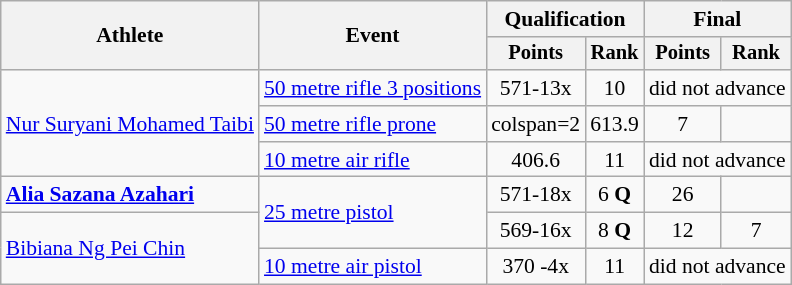<table class="wikitable" style="font-size:90%">
<tr>
<th rowspan=2>Athlete</th>
<th rowspan=2>Event</th>
<th colspan=2>Qualification</th>
<th colspan=2>Final</th>
</tr>
<tr style="font-size:95%">
<th>Points</th>
<th>Rank</th>
<th>Points</th>
<th>Rank</th>
</tr>
<tr align=center>
<td align=left rowspan=3><a href='#'>Nur Suryani Mohamed Taibi</a></td>
<td align=left><a href='#'>50 metre rifle 3 positions</a></td>
<td>571-13x</td>
<td>10</td>
<td colspan=2>did not advance</td>
</tr>
<tr align=center>
<td align=left><a href='#'>50 metre rifle prone</a></td>
<td>colspan=2 </td>
<td>613.9</td>
<td>7</td>
</tr>
<tr align=center>
<td align=left><a href='#'>10 metre air rifle</a></td>
<td>406.6</td>
<td>11</td>
<td colspan=2>did not advance</td>
</tr>
<tr align=center>
<td align=left><strong><a href='#'>Alia Sazana Azahari</a></strong></td>
<td align=left rowspan=2><a href='#'>25 metre pistol</a></td>
<td>571-18x</td>
<td>6 <strong>Q</strong></td>
<td>26</td>
<td></td>
</tr>
<tr align=center>
<td align=left rowspan=2><a href='#'>Bibiana Ng Pei Chin</a></td>
<td>569-16x</td>
<td>8 <strong>Q</strong></td>
<td>12</td>
<td>7</td>
</tr>
<tr align=center>
<td align=left><a href='#'>10 metre air pistol</a></td>
<td>370 -4x</td>
<td>11</td>
<td colspan=2>did not advance</td>
</tr>
</table>
